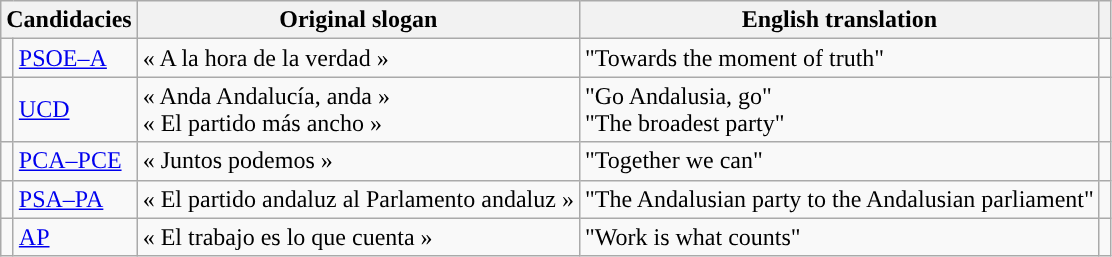<table class="wikitable" style="text-align:left;">
<tr>
<th style="text-align:left;" colspan="2">Candidacies</th>
<th>Original slogan</th>
<th>English translation</th>
<th></th>
</tr>
<tr>
<td width="1" style="color:inherit;background:"></td>
<td><a href='#'>PSOE–A</a></td>
<td>« A la hora de la verdad »</td>
<td>"Towards the moment of truth"</td>
<td></td>
</tr>
<tr>
<td style="color:inherit;background:"></td>
<td><a href='#'>UCD</a></td>
<td>« Anda Andalucía, anda »<br>« El partido más ancho »</td>
<td>"Go Andalusia, go"<br>"The broadest party"</td>
<td></td>
</tr>
<tr>
<td style="color:inherit;background:"></td>
<td><a href='#'>PCA–PCE</a></td>
<td>« Juntos podemos »</td>
<td>"Together we can"</td>
<td></td>
</tr>
<tr>
<td style="color:inherit;background:"></td>
<td><a href='#'>PSA–PA</a></td>
<td>« El partido andaluz al Parlamento andaluz »</td>
<td>"The Andalusian party to the Andalusian parliament"</td>
<td></td>
</tr>
<tr>
<td style="color:inherit;background:"></td>
<td><a href='#'>AP</a></td>
<td>« El trabajo es lo que cuenta »</td>
<td>"Work is what counts"</td>
<td></td>
</tr>
</table>
